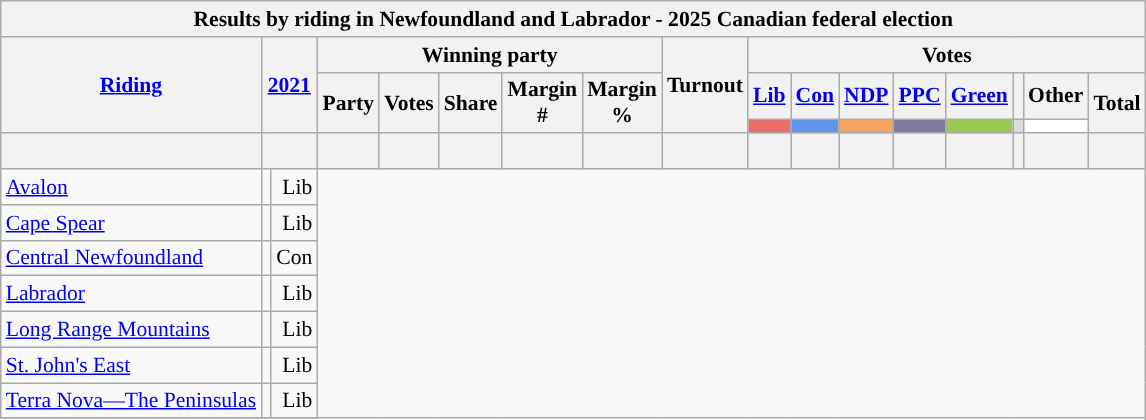<table class="wikitable sortable mw-collapsible" style="text-align:right; font-size:90%">
<tr>
<th colspan="18">Results by riding in Newfoundland and Labrador - 2025 Canadian federal election</th>
</tr>
<tr>
<th rowspan="3" scope="col"><a href='#'>Riding</a></th>
<th colspan="2" rowspan="3" scope="col"><a href='#'>2021</a></th>
<th scope="col" colspan="6">Winning party</th>
<th rowspan="3" scope="col">Turnout<br></th>
<th scope="col" colspan="8">Votes</th>
</tr>
<tr>
<th colspan="2" rowspan="2" scope="col">Party</th>
<th rowspan="2" scope="col">Votes</th>
<th rowspan="2" scope="col">Share</th>
<th rowspan="2" scope="col">Margin<br>#</th>
<th rowspan="2" scope="col">Margin<br>%</th>
<th scope="col"><a href='#'>Lib</a></th>
<th scope="col"><a href='#'>Con</a></th>
<th scope="col"><a href='#'>NDP</a></th>
<th scope="col"><a href='#'>PPC</a></th>
<th scope="col"><a href='#'>Green</a></th>
<th scope="col"></th>
<th scope="col">Other</th>
<th rowspan="2" scope="col">Total</th>
</tr>
<tr>
<th scope="col" style="color:inherit;background-color:#EA6D6A;"></th>
<th scope="col" style="color:inherit;background-color:#6495ED;"></th>
<th scope="col" style="color:inherit;background-color:#F4A460;"></th>
<th scope="col" style="color:inherit;background-color:#83789E;"></th>
<th scope="col" style="color:inherit;background-color:#99C955;"></th>
<th scope="col" style="color:inherit;background-color:#DCDCDC;"></th>
<th scope="col" style="color:inherit;background-color:#FFFFFF;"></th>
</tr>
<tr>
<th> </th>
<th colspan="2"></th>
<th colspan="2"></th>
<th></th>
<th></th>
<th></th>
<th></th>
<th></th>
<th></th>
<th></th>
<th></th>
<th></th>
<th></th>
<th></th>
<th></th>
<th></th>
</tr>
<tr>
<td style="text-align:left;"><a href='#'>Avalon</a></td>
<td style="color:inherit;background-color:"></td>
<td>Lib</td>
</tr>
<tr>
<td style="text-align:left;"><a href='#'>Cape Spear</a></td>
<td style="color:inherit;background-color:"></td>
<td>Lib</td>
</tr>
<tr>
<td style="text-align:left;"><a href='#'>Central Newfoundland</a></td>
<td style="color:inherit;background-color:"></td>
<td>Con</td>
</tr>
<tr>
<td style="text-align:left;"><a href='#'>Labrador</a></td>
<td style="color:inherit;background-color:"></td>
<td>Lib</td>
</tr>
<tr>
<td style="text-align:left;"><a href='#'>Long Range Mountains</a></td>
<td style="color:inherit;background-color:"></td>
<td>Lib</td>
</tr>
<tr>
<td style="text-align:left;"><a href='#'>St. John's East</a></td>
<td style="color:inherit;background-color:"></td>
<td>Lib</td>
</tr>
<tr>
<td style="text-align:left;"><a href='#'>Terra Nova—The Peninsulas</a></td>
<td style="color:inherit;background-color:"></td>
<td>Lib</td>
</tr>
<tr>
</tr>
</table>
